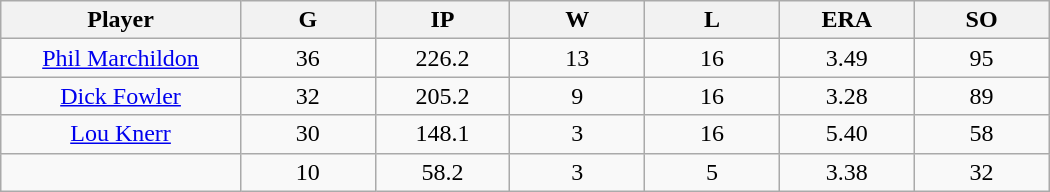<table class="wikitable sortable">
<tr>
<th bgcolor="#DDDDFF" width="16%">Player</th>
<th bgcolor="#DDDDFF" width="9%">G</th>
<th bgcolor="#DDDDFF" width="9%">IP</th>
<th bgcolor="#DDDDFF" width="9%">W</th>
<th bgcolor="#DDDDFF" width="9%">L</th>
<th bgcolor="#DDDDFF" width="9%">ERA</th>
<th bgcolor="#DDDDFF" width="9%">SO</th>
</tr>
<tr align="center">
<td><a href='#'>Phil Marchildon</a></td>
<td>36</td>
<td>226.2</td>
<td>13</td>
<td>16</td>
<td>3.49</td>
<td>95</td>
</tr>
<tr align=center>
<td><a href='#'>Dick Fowler</a></td>
<td>32</td>
<td>205.2</td>
<td>9</td>
<td>16</td>
<td>3.28</td>
<td>89</td>
</tr>
<tr align=center>
<td><a href='#'>Lou Knerr</a></td>
<td>30</td>
<td>148.1</td>
<td>3</td>
<td>16</td>
<td>5.40</td>
<td>58</td>
</tr>
<tr align=center>
<td></td>
<td>10</td>
<td>58.2</td>
<td>3</td>
<td>5</td>
<td>3.38</td>
<td>32</td>
</tr>
</table>
